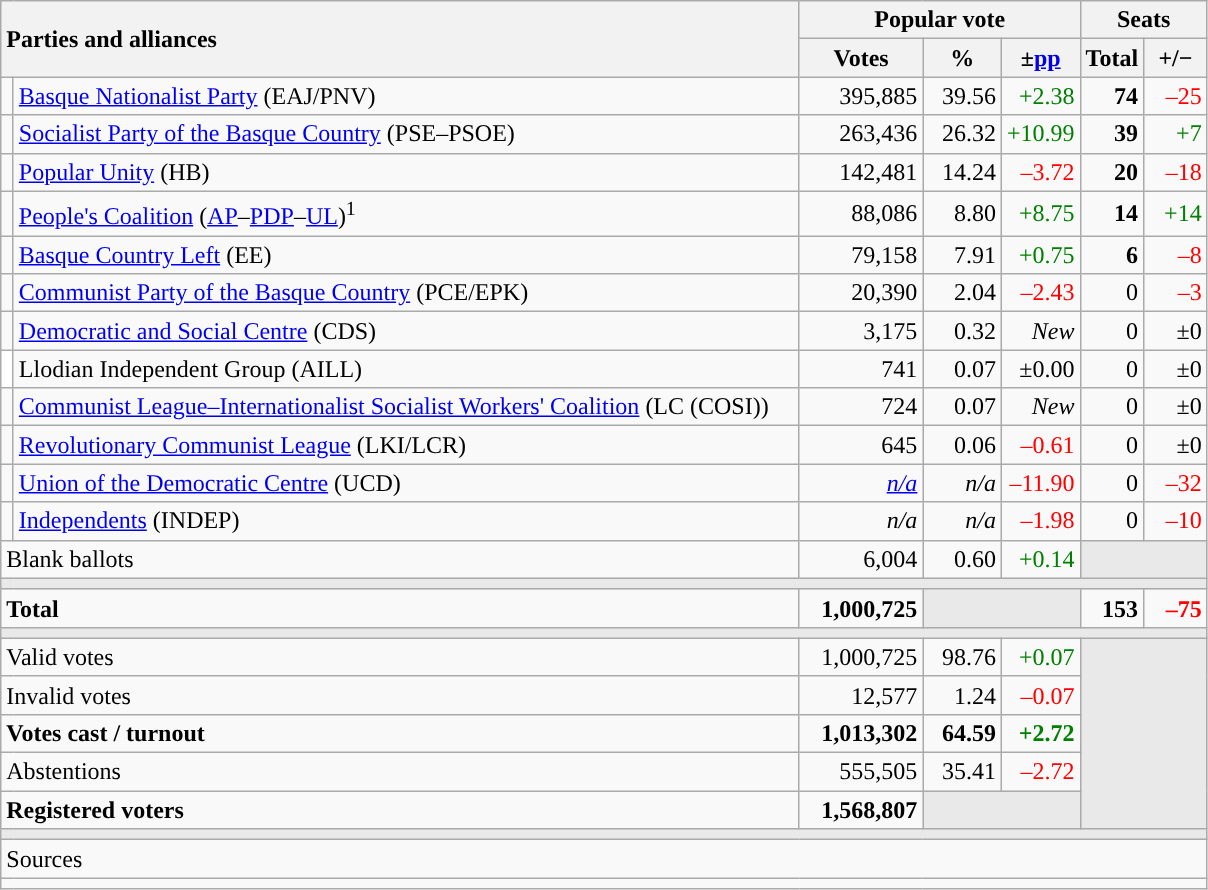<table class="wikitable" style="text-align:right;">
<tr>
<th style="text-align:left;" rowspan="2" colspan="2" width="525">Parties and alliances</th>
<th colspan="3">Popular vote</th>
<th colspan="2">Seats</th>
</tr>
<tr>
<th width="75">Votes</th>
<th width="45">%</th>
<th width="45">±<a href='#'>pp</a></th>
<th width="35">Total</th>
<th width="35">+/−</th>
</tr>
<tr>
<td width="1" style="color:inherit;background:"></td>
<td align="left"><a href='#'>Basque Nationalist Party</a> (EAJ/PNV)</td>
<td>395,885</td>
<td>39.56</td>
<td style="color:green;">+2.38</td>
<td><strong>74</strong></td>
<td style="color:red;">–25</td>
</tr>
<tr>
<td style="color:inherit;background:"></td>
<td align="left"><a href='#'>Socialist Party of the Basque Country</a> (PSE–PSOE)</td>
<td>263,436</td>
<td>26.32</td>
<td style="color:green;">+10.99</td>
<td><strong>39</strong></td>
<td style="color:green;">+7</td>
</tr>
<tr>
<td style="color:inherit;background:"></td>
<td align="left"><a href='#'>Popular Unity</a> (HB)</td>
<td>142,481</td>
<td>14.24</td>
<td style="color:red;">–3.72</td>
<td><strong>20</strong></td>
<td style="color:red;">–18</td>
</tr>
<tr>
<td style="color:inherit;background:"></td>
<td align="left"><a href='#'>People's Coalition</a> (<a href='#'>AP</a>–<a href='#'>PDP</a>–<a href='#'>UL</a>)<sup>1</sup></td>
<td>88,086</td>
<td>8.80</td>
<td style="color:green;">+8.75</td>
<td><strong>14</strong></td>
<td style="color:green;">+14</td>
</tr>
<tr>
<td style="color:inherit;background:"></td>
<td align="left"><a href='#'>Basque Country Left</a> (EE)</td>
<td>79,158</td>
<td>7.91</td>
<td style="color:green;">+0.75</td>
<td><strong>6</strong></td>
<td style="color:red;">–8</td>
</tr>
<tr>
<td style="color:inherit;background:"></td>
<td align="left"><a href='#'>Communist Party of the Basque Country</a> (PCE/EPK)</td>
<td>20,390</td>
<td>2.04</td>
<td style="color:red;">–2.43</td>
<td>0</td>
<td style="color:red;">–3</td>
</tr>
<tr>
<td style="color:inherit;background:"></td>
<td align="left"><a href='#'>Democratic and Social Centre</a> (CDS)</td>
<td>3,175</td>
<td>0.32</td>
<td><em>New</em></td>
<td>0</td>
<td>±0</td>
</tr>
<tr>
<td bgcolor="white"></td>
<td align="left">Llodian Independent Group (AILL)</td>
<td>741</td>
<td>0.07</td>
<td>±0.00</td>
<td>0</td>
<td>±0</td>
</tr>
<tr>
<td style="color:inherit;background:"></td>
<td align="left"><a href='#'>Communist League–Internationalist Socialist Workers' Coalition</a> (LC (COSI))</td>
<td>724</td>
<td>0.07</td>
<td><em>New</em></td>
<td>0</td>
<td>±0</td>
</tr>
<tr>
<td style="color:inherit;background:"></td>
<td align="left"><a href='#'>Revolutionary Communist League</a> (LKI/LCR)</td>
<td>645</td>
<td>0.06</td>
<td style="color:red;">–0.61</td>
<td>0</td>
<td>±0</td>
</tr>
<tr>
<td style="color:inherit;background:"></td>
<td align="left"><a href='#'>Union of the Democratic Centre</a> (UCD)</td>
<td><em><a href='#'>n/a</a></em></td>
<td><em>n/a</em></td>
<td style="color:red;">–11.90</td>
<td>0</td>
<td style="color:red;">–32</td>
</tr>
<tr>
<td style="color:inherit;background:"></td>
<td align="left"><a href='#'>Independents</a> (INDEP)</td>
<td><em>n/a</em></td>
<td><em>n/a</em></td>
<td style="color:red;">–1.98</td>
<td>0</td>
<td style="color:red;">–10</td>
</tr>
<tr>
<td align="left" colspan="2">Blank ballots</td>
<td>6,004</td>
<td>0.60</td>
<td style="color:green;">+0.14</td>
<td bgcolor="#E9E9E9" colspan="2"></td>
</tr>
<tr>
<td colspan="7" bgcolor="#E9E9E9"></td>
</tr>
<tr style="font-weight:bold;">
<td align="left" colspan="2">Total</td>
<td>1,000,725</td>
<td bgcolor="#E9E9E9" colspan="2"></td>
<td>153</td>
<td style="color:red;">–75</td>
</tr>
<tr>
<td colspan="7" bgcolor="#E9E9E9"></td>
</tr>
<tr>
<td align="left" colspan="2">Valid votes</td>
<td>1,000,725</td>
<td>98.76</td>
<td style="color:green;">+0.07</td>
<td bgcolor="#E9E9E9" colspan="2" rowspan="5"></td>
</tr>
<tr>
<td align="left" colspan="2">Invalid votes</td>
<td>12,577</td>
<td>1.24</td>
<td style="color:red;">–0.07</td>
</tr>
<tr style="font-weight:bold;">
<td align="left" colspan="2">Votes cast / turnout</td>
<td>1,013,302</td>
<td>64.59</td>
<td style="color:green;">+2.72</td>
</tr>
<tr>
<td align="left" colspan="2">Abstentions</td>
<td>555,505</td>
<td>35.41</td>
<td style="color:red;">–2.72</td>
</tr>
<tr style="font-weight:bold;">
<td align="left" colspan="2">Registered voters</td>
<td>1,568,807</td>
<td bgcolor="#E9E9E9" colspan="2"></td>
</tr>
<tr>
<td colspan="7" bgcolor="#E9E9E9"></td>
</tr>
<tr>
<td align="left" colspan="7">Sources</td>
</tr>
<tr>
<td colspan="7" style="text-align:left; max-width:790px;"></td>
</tr>
</table>
